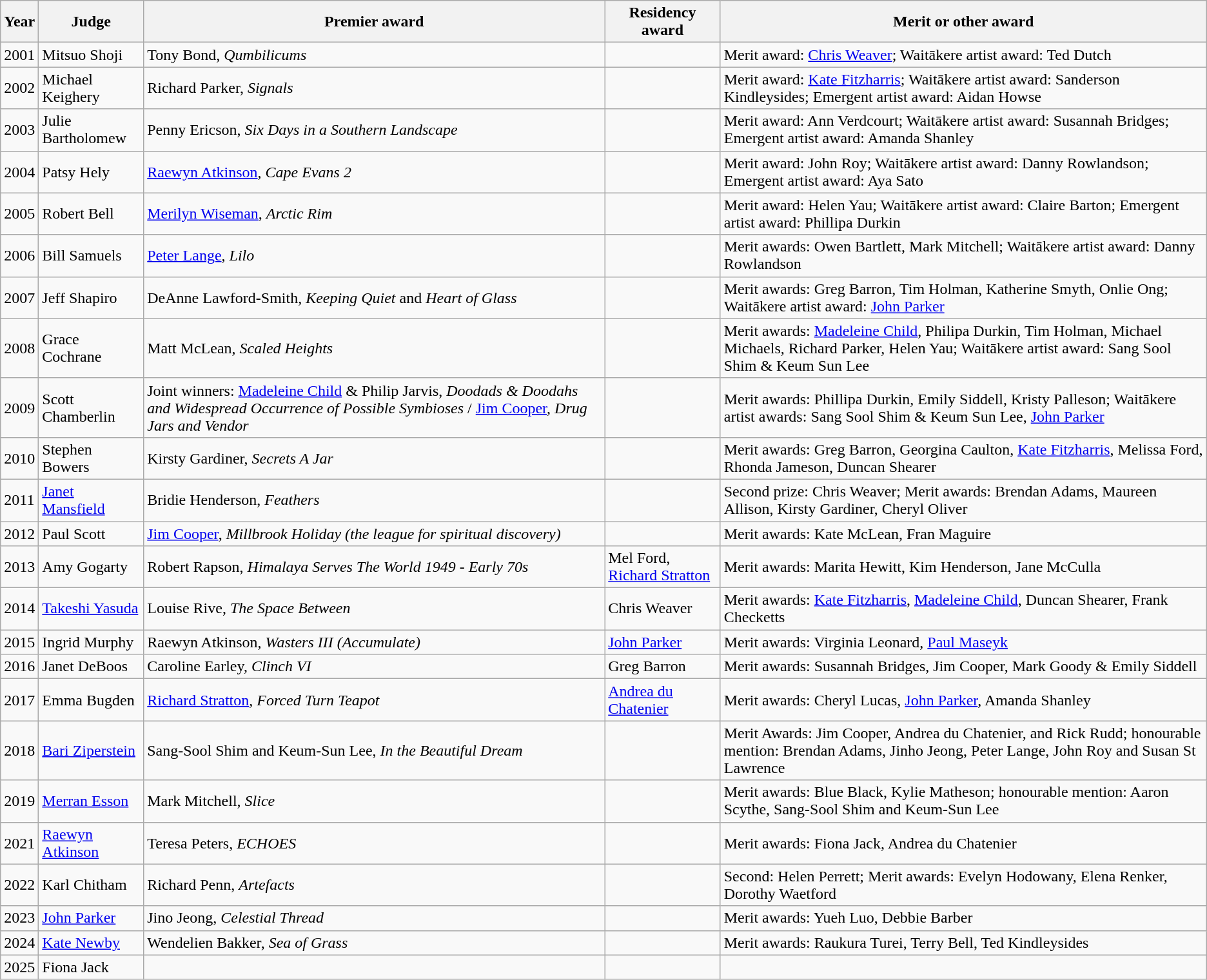<table border="1" class="wikitable">
<tr>
<th>Year</th>
<th>Judge</th>
<th>Premier award</th>
<th>Residency award</th>
<th>Merit or other award</th>
</tr>
<tr>
<td>2001</td>
<td>Mitsuo Shoji</td>
<td>Tony Bond, <em>Qumbilicums</em></td>
<td></td>
<td>Merit award: <a href='#'>Chris Weaver</a>; Waitākere artist award: Ted Dutch</td>
</tr>
<tr>
<td>2002</td>
<td>Michael Keighery</td>
<td>Richard Parker, <em>Signals</em></td>
<td></td>
<td>Merit award: <a href='#'>Kate Fitzharris</a>; Waitākere artist award: Sanderson Kindleysides; Emergent artist award: Aidan Howse</td>
</tr>
<tr>
<td>2003</td>
<td>Julie Bartholomew</td>
<td>Penny Ericson, <em>Six Days in a Southern Landscape</em></td>
<td></td>
<td>Merit award: Ann Verdcourt; Waitākere artist award: Susannah Bridges; Emergent artist award: Amanda Shanley</td>
</tr>
<tr>
<td>2004</td>
<td>Patsy Hely</td>
<td><a href='#'>Raewyn Atkinson</a>, <em>Cape Evans 2</em></td>
<td></td>
<td>Merit award: John Roy; Waitākere artist award: Danny Rowlandson; Emergent artist award: Aya Sato</td>
</tr>
<tr>
<td>2005</td>
<td>Robert Bell</td>
<td><a href='#'>Merilyn Wiseman</a>, <em>Arctic Rim</em></td>
<td></td>
<td>Merit award: Helen Yau; Waitākere artist award: Claire Barton; Emergent artist award: Phillipa Durkin</td>
</tr>
<tr>
<td>2006</td>
<td>Bill Samuels</td>
<td><a href='#'>Peter Lange</a>, <em>Lilo</em></td>
<td></td>
<td>Merit awards: Owen Bartlett, Mark Mitchell; Waitākere artist award: Danny Rowlandson</td>
</tr>
<tr>
<td>2007</td>
<td>Jeff Shapiro</td>
<td>DeAnne Lawford-Smith, <em>Keeping Quiet</em> and <em>Heart of Glass</em></td>
<td></td>
<td>Merit awards: Greg Barron, Tim Holman, Katherine Smyth, Onlie Ong; Waitākere artist award: <a href='#'>John Parker</a></td>
</tr>
<tr>
<td>2008</td>
<td>Grace Cochrane</td>
<td>Matt McLean, <em>Scaled Heights</em></td>
<td></td>
<td>Merit awards: <a href='#'>Madeleine Child</a>, Philipa Durkin, Tim Holman, Michael Michaels, Richard Parker, Helen Yau; Waitākere artist award: Sang Sool Shim & Keum Sun Lee</td>
</tr>
<tr>
<td>2009</td>
<td>Scott Chamberlin</td>
<td>Joint winners: <a href='#'>Madeleine Child</a> & Philip Jarvis,  <em>Doodads & Doodahs and Widespread Occurrence of Possible Symbioses</em> / <a href='#'>Jim Cooper</a>, <em>Drug Jars and Vendor</em></td>
<td></td>
<td>Merit awards: Phillipa Durkin, Emily Siddell, Kristy Palleson; Waitākere artist awards: Sang Sool Shim & Keum Sun Lee, <a href='#'>John Parker</a></td>
</tr>
<tr>
<td>2010</td>
<td>Stephen Bowers</td>
<td>Kirsty Gardiner, <em>Secrets A Jar</em></td>
<td></td>
<td>Merit awards: Greg Barron, Georgina Caulton, <a href='#'>Kate Fitzharris</a>, Melissa Ford, Rhonda Jameson, Duncan Shearer</td>
</tr>
<tr>
<td>2011</td>
<td><a href='#'>Janet Mansfield</a></td>
<td>Bridie Henderson, <em>Feathers</em></td>
<td></td>
<td>Second prize: Chris Weaver; Merit awards: Brendan Adams, Maureen Allison, Kirsty Gardiner, Cheryl Oliver</td>
</tr>
<tr>
<td>2012</td>
<td>Paul Scott</td>
<td><a href='#'>Jim Cooper</a>, <em>Millbrook Holiday (the league for spiritual discovery)</em></td>
<td></td>
<td>Merit awards: Kate McLean, Fran Maguire</td>
</tr>
<tr>
<td>2013</td>
<td>Amy Gogarty</td>
<td>Robert Rapson, <em>Himalaya Serves The World 1949 - Early 70s</em></td>
<td>Mel Ford, <a href='#'>Richard Stratton</a></td>
<td>Merit awards: Marita Hewitt, Kim Henderson, Jane McCulla</td>
</tr>
<tr>
<td>2014</td>
<td><a href='#'>Takeshi Yasuda</a></td>
<td>Louise Rive, <em>The Space Between</em></td>
<td>Chris Weaver</td>
<td>Merit awards: <a href='#'>Kate Fitzharris</a>, <a href='#'>Madeleine Child</a>, Duncan Shearer, Frank Checketts</td>
</tr>
<tr>
<td>2015</td>
<td>Ingrid Murphy</td>
<td>Raewyn Atkinson, <em>Wasters III (Accumulate)</em></td>
<td><a href='#'>John Parker</a></td>
<td>Merit awards: Virginia Leonard, <a href='#'>Paul Maseyk</a></td>
</tr>
<tr>
<td>2016</td>
<td>Janet DeBoos</td>
<td>Caroline Earley, <em>Clinch VI</em></td>
<td>Greg Barron</td>
<td>Merit awards: Susannah Bridges, Jim Cooper, Mark Goody & Emily Siddell</td>
</tr>
<tr>
<td>2017</td>
<td>Emma Bugden</td>
<td><a href='#'>Richard Stratton</a>, <em>Forced Turn Teapot</em></td>
<td><a href='#'>Andrea du Chatenier</a></td>
<td>Merit awards: Cheryl Lucas, <a href='#'>John Parker</a>, Amanda Shanley</td>
</tr>
<tr>
<td>2018</td>
<td><a href='#'>Bari Ziperstein</a></td>
<td>Sang-Sool Shim and Keum-Sun Lee, <em>In the Beautiful Dream</em></td>
<td></td>
<td>Merit Awards: Jim Cooper, Andrea du Chatenier, and Rick Rudd; honourable mention: Brendan Adams, Jinho Jeong, Peter Lange, John Roy and Susan St Lawrence</td>
</tr>
<tr>
<td>2019</td>
<td><a href='#'>Merran Esson</a></td>
<td>Mark Mitchell, <em>Slice</em></td>
<td></td>
<td>Merit awards: Blue Black, Kylie Matheson; honourable mention: Aaron Scythe, Sang-Sool Shim and Keum-Sun Lee</td>
</tr>
<tr>
<td>2021</td>
<td><a href='#'>Raewyn Atkinson</a></td>
<td>Teresa Peters, <em>ECHOES</em></td>
<td></td>
<td>Merit awards: Fiona Jack, Andrea du Chatenier</td>
</tr>
<tr>
<td>2022</td>
<td>Karl Chitham</td>
<td>Richard Penn, <em>Artefacts</em></td>
<td></td>
<td>Second: Helen Perrett; Merit awards: Evelyn Hodowany, Elena Renker, Dorothy Waetford</td>
</tr>
<tr>
<td>2023</td>
<td><a href='#'>John Parker</a></td>
<td>Jino Jeong, <em>Celestial Thread</em></td>
<td></td>
<td>Merit awards: Yueh Luo, Debbie Barber</td>
</tr>
<tr>
<td>2024</td>
<td><a href='#'>Kate Newby</a></td>
<td>Wendelien Bakker, <em>Sea of Grass</em></td>
<td></td>
<td>Merit awards: Raukura Turei, Terry Bell, Ted Kindleysides</td>
</tr>
<tr>
<td>2025</td>
<td>Fiona Jack</td>
<td></td>
<td></td>
<td></td>
</tr>
</table>
